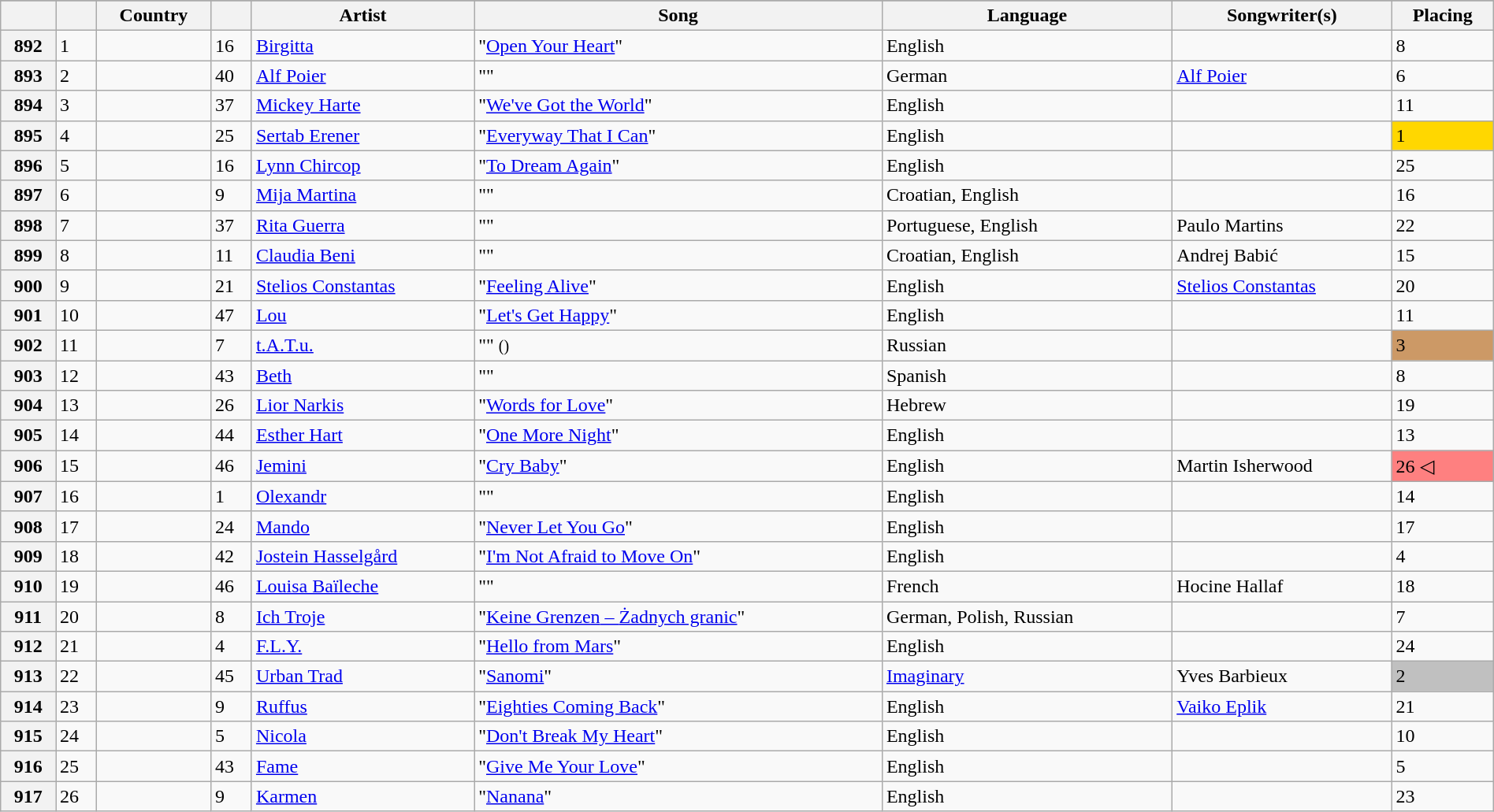<table class="wikitable plainrowheaders" style="width:100%">
<tr>
</tr>
<tr>
<th scope="col"></th>
<th scope="col"></th>
<th scope="col">Country</th>
<th scope="col"></th>
<th scope="col">Artist</th>
<th scope="col">Song</th>
<th scope="col">Language</th>
<th scope="col">Songwriter(s)</th>
<th scope="col">Placing</th>
</tr>
<tr>
<th scope="row">892</th>
<td>1</td>
<td></td>
<td>16</td>
<td><a href='#'>Birgitta</a></td>
<td>"<a href='#'>Open Your Heart</a>"</td>
<td>English</td>
<td></td>
<td>8</td>
</tr>
<tr>
<th scope="row">893</th>
<td>2</td>
<td></td>
<td>40</td>
<td><a href='#'>Alf Poier</a></td>
<td>""</td>
<td>German</td>
<td><a href='#'>Alf Poier</a></td>
<td>6</td>
</tr>
<tr>
<th scope="row">894</th>
<td>3</td>
<td></td>
<td>37</td>
<td><a href='#'>Mickey Harte</a></td>
<td>"<a href='#'>We've Got the World</a>"</td>
<td>English</td>
<td></td>
<td>11</td>
</tr>
<tr>
<th scope="row">895</th>
<td>4</td>
<td></td>
<td>25</td>
<td><a href='#'>Sertab Erener</a></td>
<td>"<a href='#'>Everyway That I Can</a>"</td>
<td>English</td>
<td></td>
<td bgcolor="gold">1</td>
</tr>
<tr>
<th scope="row">896</th>
<td>5</td>
<td></td>
<td>16</td>
<td><a href='#'>Lynn Chircop</a></td>
<td>"<a href='#'>To Dream Again</a>"</td>
<td>English</td>
<td></td>
<td>25</td>
</tr>
<tr>
<th scope="row">897</th>
<td>6</td>
<td></td>
<td>9</td>
<td><a href='#'>Mija Martina</a></td>
<td>""</td>
<td>Croatian, English</td>
<td></td>
<td>16</td>
</tr>
<tr>
<th scope="row">898</th>
<td>7</td>
<td></td>
<td>37</td>
<td><a href='#'>Rita Guerra</a></td>
<td>""</td>
<td>Portuguese, English</td>
<td>Paulo Martins</td>
<td>22</td>
</tr>
<tr>
<th scope="row">899</th>
<td>8</td>
<td></td>
<td>11</td>
<td><a href='#'>Claudia Beni</a></td>
<td>""</td>
<td>Croatian, English</td>
<td>Andrej Babić</td>
<td>15</td>
</tr>
<tr>
<th scope="row">900</th>
<td>9</td>
<td></td>
<td>21</td>
<td><a href='#'>Stelios Constantas</a></td>
<td>"<a href='#'>Feeling Alive</a>"</td>
<td>English</td>
<td><a href='#'>Stelios Constantas</a></td>
<td>20</td>
</tr>
<tr>
<th scope="row">901</th>
<td>10</td>
<td></td>
<td>47</td>
<td><a href='#'>Lou</a></td>
<td>"<a href='#'>Let's Get Happy</a>"</td>
<td>English</td>
<td></td>
<td>11</td>
</tr>
<tr>
<th scope="row">902</th>
<td>11</td>
<td></td>
<td>7</td>
<td><a href='#'>t.A.T.u.</a></td>
<td>"" <small>()</small></td>
<td>Russian</td>
<td></td>
<td bgcolor="#C96">3</td>
</tr>
<tr>
<th scope="row">903</th>
<td>12</td>
<td></td>
<td>43</td>
<td><a href='#'>Beth</a></td>
<td>""</td>
<td>Spanish</td>
<td></td>
<td>8</td>
</tr>
<tr>
<th scope="row">904</th>
<td>13</td>
<td></td>
<td>26</td>
<td><a href='#'>Lior Narkis</a></td>
<td>"<a href='#'>Words for Love</a>"</td>
<td>Hebrew</td>
<td></td>
<td>19</td>
</tr>
<tr>
<th scope="row">905</th>
<td>14</td>
<td></td>
<td>44</td>
<td><a href='#'>Esther Hart</a></td>
<td>"<a href='#'>One More Night</a>"</td>
<td>English</td>
<td></td>
<td>13</td>
</tr>
<tr>
<th scope="row">906</th>
<td>15</td>
<td></td>
<td>46</td>
<td><a href='#'>Jemini</a></td>
<td>"<a href='#'>Cry Baby</a>"</td>
<td>English</td>
<td>Martin Isherwood</td>
<td bgcolor="#FE8080">26 ◁</td>
</tr>
<tr>
<th scope="row">907</th>
<td>16</td>
<td></td>
<td>1</td>
<td><a href='#'>Olexandr</a></td>
<td>""</td>
<td>English</td>
<td></td>
<td>14</td>
</tr>
<tr>
<th scope="row">908</th>
<td>17</td>
<td></td>
<td>24</td>
<td><a href='#'>Mando</a></td>
<td>"<a href='#'>Never Let You Go</a>"</td>
<td>English</td>
<td></td>
<td>17</td>
</tr>
<tr>
<th scope="row">909</th>
<td>18</td>
<td></td>
<td>42</td>
<td><a href='#'>Jostein Hasselgård</a></td>
<td>"<a href='#'>I'm Not Afraid to Move On</a>"</td>
<td>English</td>
<td></td>
<td>4</td>
</tr>
<tr>
<th scope="row">910</th>
<td>19</td>
<td></td>
<td>46</td>
<td><a href='#'>Louisa Baïleche</a></td>
<td>""</td>
<td>French</td>
<td>Hocine Hallaf</td>
<td>18</td>
</tr>
<tr>
<th scope="row">911</th>
<td>20</td>
<td></td>
<td>8</td>
<td><a href='#'>Ich Troje</a></td>
<td>"<a href='#'><span>Keine Grenzen</span> – <span>Żadnych granic</span></a>"</td>
<td>German, Polish, Russian</td>
<td></td>
<td>7</td>
</tr>
<tr>
<th scope="row">912</th>
<td>21</td>
<td></td>
<td>4</td>
<td><a href='#'>F.L.Y.</a></td>
<td>"<a href='#'>Hello from Mars</a>"</td>
<td>English</td>
<td></td>
<td>24</td>
</tr>
<tr>
<th scope="row">913</th>
<td>22</td>
<td></td>
<td>45</td>
<td><a href='#'>Urban Trad</a></td>
<td>"<a href='#'>Sanomi</a>"</td>
<td><a href='#'>Imaginary</a></td>
<td>Yves Barbieux</td>
<td bgcolor="silver">2</td>
</tr>
<tr>
<th scope="row">914</th>
<td>23</td>
<td></td>
<td>9</td>
<td><a href='#'>Ruffus</a></td>
<td>"<a href='#'>Eighties Coming Back</a>"</td>
<td>English</td>
<td><a href='#'>Vaiko Eplik</a></td>
<td>21</td>
</tr>
<tr>
<th scope="row">915</th>
<td>24</td>
<td></td>
<td>5</td>
<td><a href='#'>Nicola</a></td>
<td>"<a href='#'>Don't Break My Heart</a>"</td>
<td>English</td>
<td></td>
<td>10</td>
</tr>
<tr>
<th scope="row">916</th>
<td>25</td>
<td></td>
<td>43</td>
<td><a href='#'>Fame</a></td>
<td>"<a href='#'>Give Me Your Love</a>"</td>
<td>English</td>
<td></td>
<td>5</td>
</tr>
<tr>
<th scope="row">917</th>
<td>26</td>
<td></td>
<td>9</td>
<td><a href='#'>Karmen</a></td>
<td>"<a href='#'>Nanana</a>"</td>
<td>English</td>
<td></td>
<td>23</td>
</tr>
</table>
